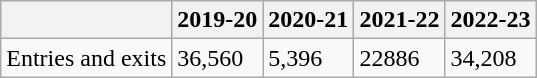<table class="wikitable">
<tr>
<th></th>
<th>2019-20</th>
<th>2020-21</th>
<th>2021-22</th>
<th>2022-23</th>
</tr>
<tr>
<td>Entries and exits</td>
<td>36,560</td>
<td>5,396</td>
<td>22886</td>
<td>34,208</td>
</tr>
</table>
